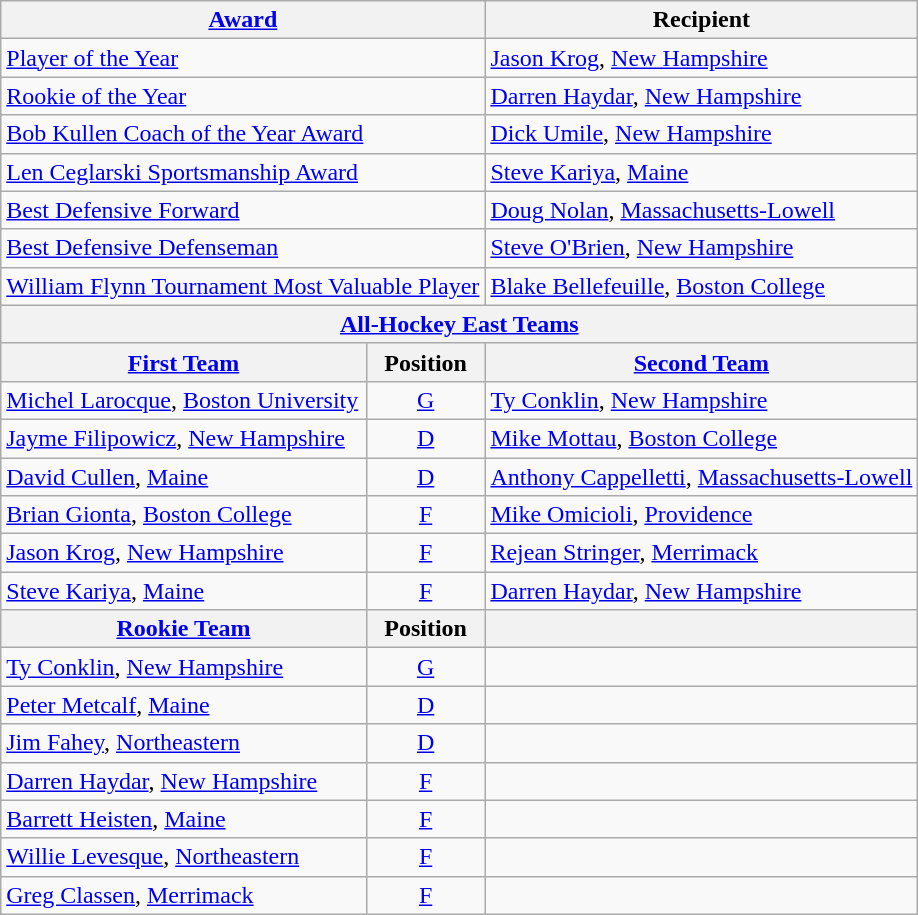<table class="wikitable">
<tr>
<th colspan=2><a href='#'>Award</a></th>
<th>Recipient</th>
</tr>
<tr>
<td colspan=2><a href='#'>Player of the Year</a></td>
<td><a href='#'>Jason Krog</a>, <a href='#'>New Hampshire</a></td>
</tr>
<tr>
<td colspan=2><a href='#'>Rookie of the Year</a></td>
<td><a href='#'>Darren Haydar</a>, <a href='#'>New Hampshire</a></td>
</tr>
<tr>
<td colspan=2><a href='#'>Bob Kullen Coach of the Year Award</a></td>
<td><a href='#'>Dick Umile</a>, <a href='#'>New Hampshire</a></td>
</tr>
<tr>
<td colspan=2><a href='#'>Len Ceglarski Sportsmanship Award</a></td>
<td><a href='#'>Steve Kariya</a>, <a href='#'>Maine</a></td>
</tr>
<tr>
<td colspan=2><a href='#'>Best Defensive Forward</a></td>
<td><a href='#'>Doug Nolan</a>, <a href='#'>Massachusetts-Lowell</a></td>
</tr>
<tr>
<td colspan=2><a href='#'>Best Defensive Defenseman</a></td>
<td><a href='#'>Steve O'Brien</a>, <a href='#'>New Hampshire</a></td>
</tr>
<tr>
<td colspan=2><a href='#'>William Flynn Tournament Most Valuable Player</a></td>
<td><a href='#'>Blake Bellefeuille</a>, <a href='#'>Boston College</a></td>
</tr>
<tr>
<th colspan=3><a href='#'>All-Hockey East Teams</a></th>
</tr>
<tr>
<th><a href='#'>First Team</a></th>
<th>  Position  </th>
<th><a href='#'>Second Team</a></th>
</tr>
<tr>
<td><a href='#'>Michel Larocque</a>, <a href='#'>Boston University</a></td>
<td align=center><a href='#'>G</a></td>
<td><a href='#'>Ty Conklin</a>, <a href='#'>New Hampshire</a></td>
</tr>
<tr>
<td><a href='#'>Jayme Filipowicz</a>, <a href='#'>New Hampshire</a></td>
<td align=center><a href='#'>D</a></td>
<td><a href='#'>Mike Mottau</a>, <a href='#'>Boston College</a></td>
</tr>
<tr>
<td><a href='#'>David Cullen</a>, <a href='#'>Maine</a></td>
<td align=center><a href='#'>D</a></td>
<td><a href='#'>Anthony Cappelletti</a>, <a href='#'>Massachusetts-Lowell</a></td>
</tr>
<tr>
<td><a href='#'>Brian Gionta</a>, <a href='#'>Boston College</a></td>
<td align=center><a href='#'>F</a></td>
<td><a href='#'>Mike Omicioli</a>, <a href='#'>Providence</a></td>
</tr>
<tr>
<td><a href='#'>Jason Krog</a>, <a href='#'>New Hampshire</a></td>
<td align=center><a href='#'>F</a></td>
<td><a href='#'>Rejean Stringer</a>, <a href='#'>Merrimack</a></td>
</tr>
<tr>
<td><a href='#'>Steve Kariya</a>, <a href='#'>Maine</a></td>
<td align=center><a href='#'>F</a></td>
<td><a href='#'>Darren Haydar</a>, <a href='#'>New Hampshire</a></td>
</tr>
<tr>
<th><a href='#'>Rookie Team</a></th>
<th>  Position  </th>
<th></th>
</tr>
<tr>
<td><a href='#'>Ty Conklin</a>, <a href='#'>New Hampshire</a></td>
<td align=center><a href='#'>G</a></td>
<td></td>
</tr>
<tr>
<td><a href='#'>Peter Metcalf</a>, <a href='#'>Maine</a></td>
<td align=center><a href='#'>D</a></td>
<td></td>
</tr>
<tr>
<td><a href='#'>Jim Fahey</a>, <a href='#'>Northeastern</a></td>
<td align=center><a href='#'>D</a></td>
<td></td>
</tr>
<tr>
<td><a href='#'>Darren Haydar</a>, <a href='#'>New Hampshire</a></td>
<td align=center><a href='#'>F</a></td>
<td></td>
</tr>
<tr>
<td><a href='#'>Barrett Heisten</a>, <a href='#'>Maine</a></td>
<td align=center><a href='#'>F</a></td>
<td></td>
</tr>
<tr>
<td><a href='#'>Willie Levesque</a>, <a href='#'>Northeastern</a></td>
<td align=center><a href='#'>F</a></td>
<td></td>
</tr>
<tr>
<td><a href='#'>Greg Classen</a>, <a href='#'>Merrimack</a></td>
<td align=center><a href='#'>F</a></td>
<td></td>
</tr>
</table>
